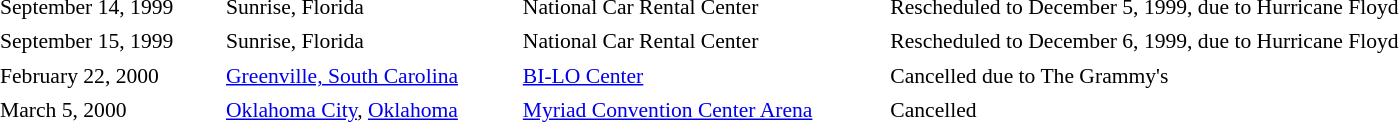<table cellpadding="2" style="border:0 solid darkgrey; font-size:90%">
<tr>
<th style="width:150px;"></th>
<th style="width:200px;"></th>
<th style="width:250px;"></th>
<th style="width:700px;"></th>
</tr>
<tr border="0">
</tr>
<tr>
<td>September 14, 1999</td>
<td>Sunrise, Florida</td>
<td>National Car Rental Center</td>
<td>Rescheduled to December 5, 1999, due to Hurricane Floyd</td>
</tr>
<tr>
<td>September 15, 1999</td>
<td>Sunrise, Florida</td>
<td>National Car Rental Center</td>
<td>Rescheduled to December 6, 1999, due to Hurricane Floyd</td>
</tr>
<tr>
<td>February 22, 2000</td>
<td><a href='#'>Greenville, South Carolina</a></td>
<td><a href='#'>BI-LO Center</a></td>
<td>Cancelled due to The Grammy's</td>
</tr>
<tr>
<td>March 5, 2000</td>
<td><a href='#'>Oklahoma City</a>, <a href='#'>Oklahoma</a></td>
<td><a href='#'>Myriad Convention Center Arena</a></td>
<td>Cancelled</td>
</tr>
<tr>
</tr>
</table>
